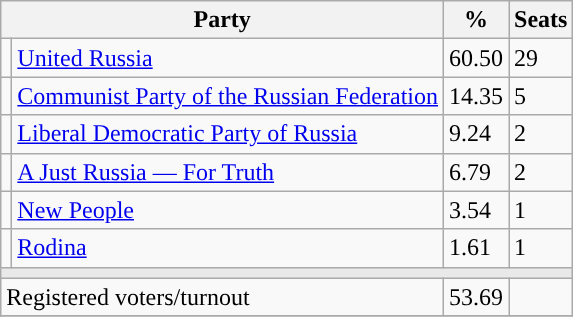<table class="wikitable">
<tr>
<th colspan=2>Party</th>
<th>%</th>
<th>Seats</th>
</tr>
<tr>
<td style="background:"></td>
<td><a href='#'>United Russia</a></td>
<td>60.50</td>
<td>29</td>
</tr>
<tr>
<td style="background:"></td>
<td><a href='#'>Communist Party of the Russian Federation</a></td>
<td>14.35</td>
<td>5</td>
</tr>
<tr>
<td style="background:"></td>
<td><a href='#'>Liberal Democratic Party of Russia</a></td>
<td>9.24</td>
<td>2</td>
</tr>
<tr>
<td style="background:"></td>
<td><a href='#'>A Just Russia — For Truth</a></td>
<td>6.79</td>
<td>2</td>
</tr>
<tr>
<td style="background:"></td>
<td><a href='#'>New People</a></td>
<td>3.54</td>
<td>1</td>
</tr>
<tr>
<td style="background:"></td>
<td><a href='#'>Rodina</a></td>
<td>1.61</td>
<td>1</td>
</tr>
<tr>
<td colspan=4 style="background:#E9E9E9;"></td>
</tr>
<tr>
<td align=left colspan=2>Registered voters/turnout</td>
<td>53.69</td>
<td></td>
</tr>
<tr>
</tr>
</table>
